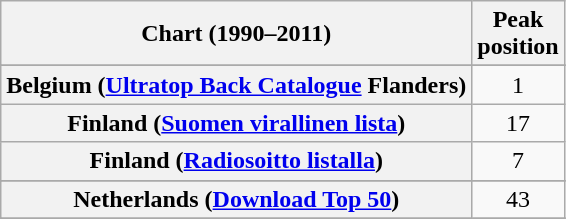<table class="wikitable sortable plainrowheaders" style="text-align:center">
<tr>
<th>Chart (1990–2011)</th>
<th>Peak<br>position</th>
</tr>
<tr>
</tr>
<tr>
</tr>
<tr>
<th scope="row">Belgium (<a href='#'>Ultratop Back Catalogue</a> Flanders)</th>
<td>1</td>
</tr>
<tr>
<th scope="row">Finland (<a href='#'>Suomen virallinen lista</a>)</th>
<td>17</td>
</tr>
<tr>
<th scope="row">Finland (<a href='#'>Radiosoitto listalla</a>)</th>
<td>7</td>
</tr>
<tr>
</tr>
<tr>
</tr>
<tr>
</tr>
<tr>
<th scope="row">Netherlands (<a href='#'>Download Top 50</a>)</th>
<td>43</td>
</tr>
<tr>
</tr>
<tr>
</tr>
<tr>
</tr>
<tr>
</tr>
<tr>
</tr>
<tr>
</tr>
<tr>
</tr>
<tr>
</tr>
</table>
